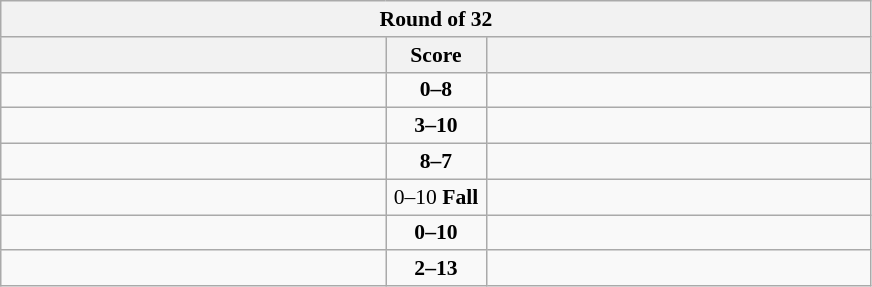<table class="wikitable" style="text-align: center; font-size:90% ">
<tr>
<th colspan=3>Round of 32</th>
</tr>
<tr>
<th align="right" width="250"></th>
<th width="60">Score</th>
<th align="left" width="250"></th>
</tr>
<tr>
<td align=left></td>
<td align=center><strong>0–8</strong></td>
<td align=left><strong></strong></td>
</tr>
<tr>
<td align=left></td>
<td align=center><strong>3–10</strong></td>
<td align=left><strong></strong></td>
</tr>
<tr>
<td align=left><strong></strong></td>
<td align=center><strong>8–7</strong></td>
<td align=left></td>
</tr>
<tr>
<td align=left></td>
<td align=center>0–10 <strong>Fall</strong></td>
<td align=left><strong></strong></td>
</tr>
<tr>
<td align=left></td>
<td align=center><strong>0–10</strong></td>
<td align=left><strong></strong></td>
</tr>
<tr>
<td align=left></td>
<td align=center><strong>2–13</strong></td>
<td align=left><strong></strong></td>
</tr>
</table>
